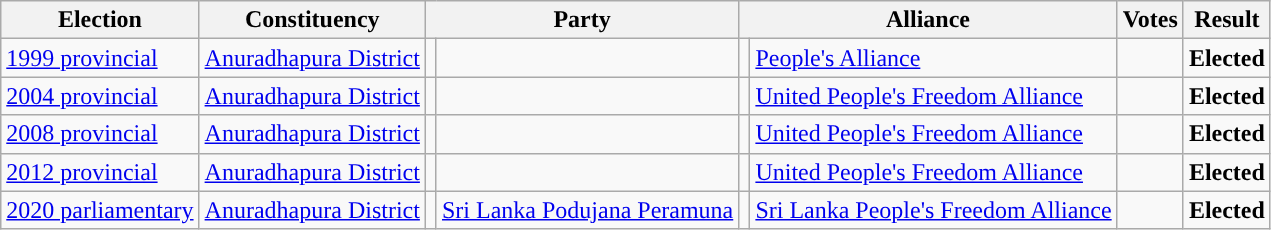<table class="wikitable" style="text-align:left;">
<tr>
<th scope=col>Election</th>
<th scope=col>Constituency</th>
<th scope=col colspan="2">Party</th>
<th scope=col colspan="2">Alliance</th>
<th scope=col>Votes</th>
<th scope=col>Result</th>
</tr>
<tr>
<td><a href='#'>1999 provincial</a></td>
<td><a href='#'>Anuradhapura District</a></td>
<td></td>
<td></td>
<td style="background:"></td>
<td><a href='#'>People's Alliance</a></td>
<td align=right></td>
<td><strong>Elected</strong></td>
</tr>
<tr>
<td><a href='#'>2004 provincial</a></td>
<td><a href='#'>Anuradhapura District</a></td>
<td></td>
<td></td>
<td style="background:"></td>
<td><a href='#'>United People's Freedom Alliance</a></td>
<td align=right></td>
<td><strong>Elected</strong></td>
</tr>
<tr>
<td><a href='#'>2008 provincial</a></td>
<td><a href='#'>Anuradhapura District</a></td>
<td></td>
<td></td>
<td style="background:"></td>
<td><a href='#'>United People's Freedom Alliance</a></td>
<td align=right></td>
<td><strong>Elected</strong></td>
</tr>
<tr>
<td><a href='#'>2012 provincial</a></td>
<td><a href='#'>Anuradhapura District</a></td>
<td></td>
<td></td>
<td style="background:"></td>
<td><a href='#'>United People's Freedom Alliance</a></td>
<td align=right></td>
<td><strong>Elected</strong></td>
</tr>
<tr>
<td><a href='#'>2020 parliamentary</a></td>
<td><a href='#'>Anuradhapura District</a></td>
<td style="background:"></td>
<td><a href='#'>Sri Lanka Podujana Peramuna</a></td>
<td style="background:"></td>
<td><a href='#'>Sri Lanka People's Freedom Alliance</a></td>
<td align=right></td>
<td><strong>Elected</strong></td>
</tr>
</table>
